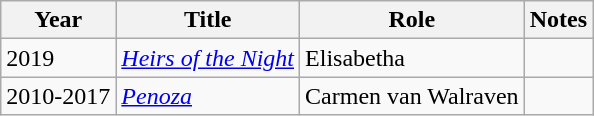<table class="wikitable sortable">
<tr>
<th>Year</th>
<th>Title</th>
<th>Role</th>
<th class="unsortable">Notes</th>
</tr>
<tr>
<td>2019</td>
<td><em><a href='#'>Heirs of the Night</a></em></td>
<td>Elisabetha</td>
<td></td>
</tr>
<tr>
<td>2010-2017</td>
<td><em><a href='#'>Penoza</a></em></td>
<td>Carmen van Walraven</td>
<td></td>
</tr>
</table>
